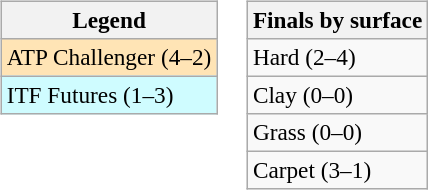<table>
<tr valign=top>
<td><br><table class=wikitable style=font-size:97%>
<tr>
<th>Legend</th>
</tr>
<tr bgcolor=moccasin>
<td>ATP Challenger (4–2)</td>
</tr>
<tr bgcolor=cffcff>
<td>ITF Futures (1–3)</td>
</tr>
</table>
</td>
<td><br><table class=wikitable style=font-size:97%>
<tr>
<th>Finals by surface</th>
</tr>
<tr>
<td>Hard (2–4)</td>
</tr>
<tr>
<td>Clay (0–0)</td>
</tr>
<tr>
<td>Grass (0–0)</td>
</tr>
<tr>
<td>Carpet (3–1)</td>
</tr>
</table>
</td>
</tr>
</table>
